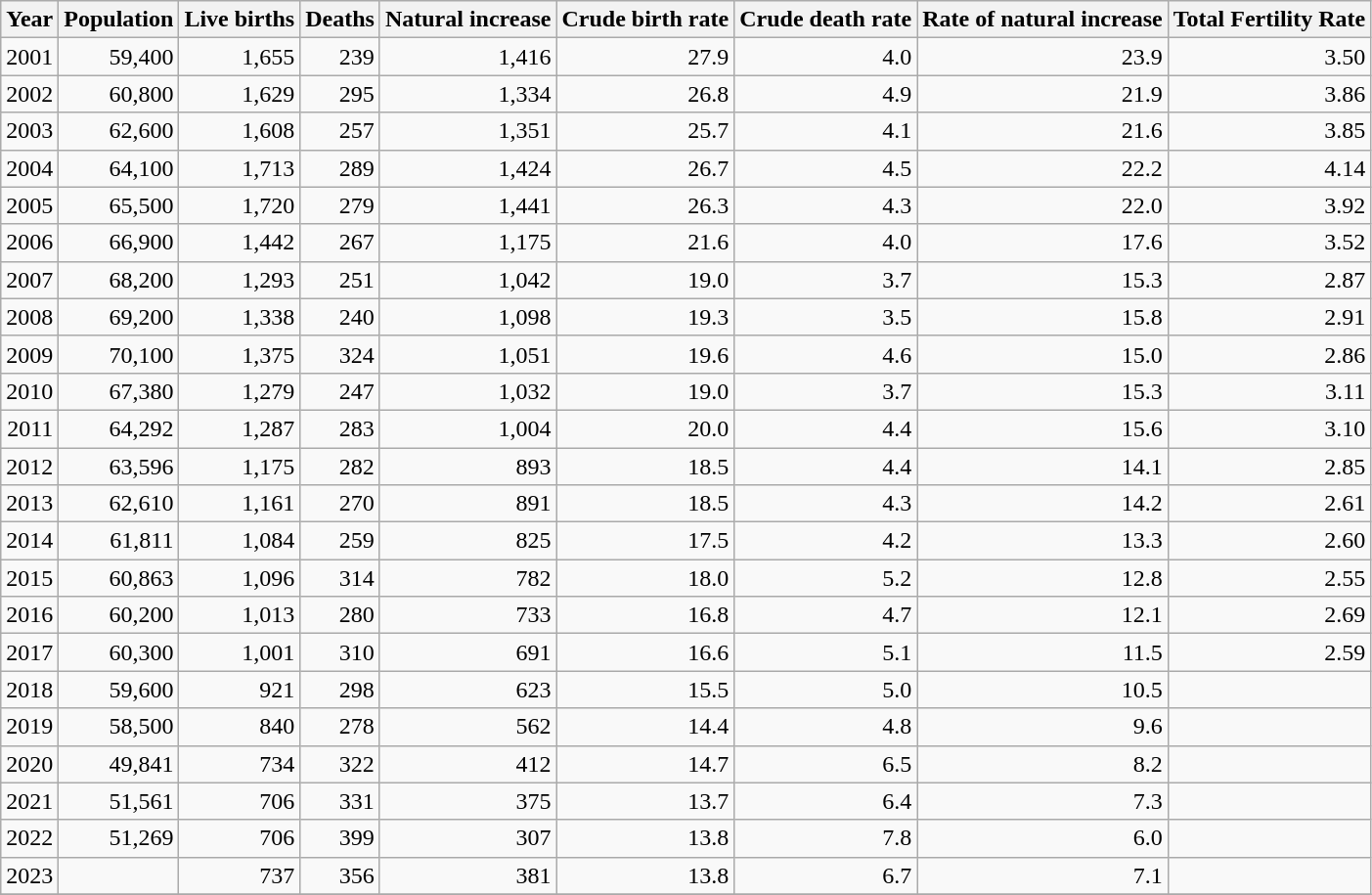<table class="wikitable">
<tr>
<th scope="col">Year</th>
<th scope="col">Population</th>
<th scope="col">Live births</th>
<th scope="col">Deaths</th>
<th scope="col">Natural increase</th>
<th scope="col">Crude birth rate</th>
<th scope="col">Crude death rate</th>
<th scope="col">Rate of natural increase</th>
<th scope="col">Total Fertility Rate</th>
</tr>
<tr>
<td scope="row" align="right">2001</td>
<td align="right">59,400</td>
<td align="right">1,655</td>
<td align="right">239</td>
<td align="right">1,416</td>
<td align="right">27.9</td>
<td align="right">4.0</td>
<td align="right">23.9</td>
<td align="right">3.50</td>
</tr>
<tr>
<td scope="row" align="right">2002</td>
<td align="right">60,800</td>
<td align="right">1,629</td>
<td align="right">295</td>
<td align="right">1,334</td>
<td align="right">26.8</td>
<td align="right">4.9</td>
<td align="right">21.9</td>
<td align="right">3.86</td>
</tr>
<tr>
<td scope="row" align="right">2003</td>
<td align="right">62,600</td>
<td align="right">1,608</td>
<td align="right">257</td>
<td align="right">1,351</td>
<td align="right">25.7</td>
<td align="right">4.1</td>
<td align="right">21.6</td>
<td align="right">3.85</td>
</tr>
<tr>
<td scope="row" align="right">2004</td>
<td align="right">64,100</td>
<td align="right">1,713</td>
<td align="right">289</td>
<td align="right">1,424</td>
<td align="right">26.7</td>
<td align="right">4.5</td>
<td align="right">22.2</td>
<td align="right">4.14</td>
</tr>
<tr>
<td scope="row" align="right">2005</td>
<td align="right">65,500</td>
<td align="right">1,720</td>
<td align="right">279</td>
<td align="right">1,441</td>
<td align="right">26.3</td>
<td align="right">4.3</td>
<td align="right">22.0</td>
<td align="right">3.92</td>
</tr>
<tr>
<td scope="row" align="right">2006</td>
<td align="right">66,900</td>
<td align="right">1,442</td>
<td align="right">267</td>
<td align="right">1,175</td>
<td align="right">21.6</td>
<td align="right">4.0</td>
<td align="right">17.6</td>
<td align="right">3.52</td>
</tr>
<tr>
<td scope="row" align="right">2007</td>
<td align="right">68,200</td>
<td align="right">1,293</td>
<td align="right">251</td>
<td align="right">1,042</td>
<td align="right">19.0</td>
<td align="right">3.7</td>
<td align="right">15.3</td>
<td align="right">2.87</td>
</tr>
<tr>
<td scope="row" align="right">2008</td>
<td align="right">69,200</td>
<td align="right">1,338</td>
<td align="right">240</td>
<td align="right">1,098</td>
<td align="right">19.3</td>
<td align="right">3.5</td>
<td align="right">15.8</td>
<td align="right">2.91</td>
</tr>
<tr>
<td scope="row" align="right">2009</td>
<td align="right">70,100</td>
<td align="right">1,375</td>
<td align="right">324</td>
<td align="right">1,051</td>
<td align="right">19.6</td>
<td align="right">4.6</td>
<td align="right">15.0</td>
<td align="right">2.86</td>
</tr>
<tr>
<td scope="row" align="right">2010</td>
<td align="right">67,380</td>
<td align="right">1,279</td>
<td align="right">247</td>
<td align="right">1,032</td>
<td align="right">19.0</td>
<td align="right">3.7</td>
<td align="right">15.3</td>
<td align="right">3.11</td>
</tr>
<tr>
<td scope="row"  align="right">2011</td>
<td align="right">64,292</td>
<td align="right">1,287</td>
<td align="right">283</td>
<td align="right">1,004</td>
<td align="right">20.0</td>
<td align="right">4.4</td>
<td align="right">15.6</td>
<td align="right">3.10</td>
</tr>
<tr>
<td scope="row" align="right">2012</td>
<td align="right">63,596</td>
<td align="right">1,175</td>
<td align="right">282</td>
<td align="right">893</td>
<td align="right">18.5</td>
<td align="right">4.4</td>
<td align="right">14.1</td>
<td align="right">2.85</td>
</tr>
<tr>
<td scope="row"  align="right">2013</td>
<td align="right">62,610</td>
<td align="right">1,161</td>
<td align="right">270</td>
<td align="right">891</td>
<td align="right">18.5</td>
<td align="right">4.3</td>
<td align="right">14.2</td>
<td align="right">2.61</td>
</tr>
<tr>
<td scope="row" align="right">2014</td>
<td align="right">61,811</td>
<td align="right">1,084</td>
<td align="right">259</td>
<td align="right">825</td>
<td align="right">17.5</td>
<td align="right">4.2</td>
<td align="right">13.3</td>
<td align="right">2.60</td>
</tr>
<tr>
<td scope="row"  align="right">2015</td>
<td align="right">60,863</td>
<td align="right">1,096</td>
<td align="right">314</td>
<td align="right">782</td>
<td align="right">18.0</td>
<td align="right">5.2</td>
<td align="right">12.8</td>
<td align="right">2.55</td>
</tr>
<tr>
<td scope="row" align="right">2016</td>
<td align="right">60,200</td>
<td align="right">1,013</td>
<td align="right">280</td>
<td align="right">733</td>
<td align="right">16.8</td>
<td align="right">4.7</td>
<td align="right">12.1</td>
<td align="right">2.69</td>
</tr>
<tr>
<td scope="row" align="right">2017</td>
<td align="right">60,300</td>
<td align="right">1,001</td>
<td align="right">310</td>
<td align="right">691</td>
<td align="right">16.6</td>
<td align="right">5.1</td>
<td align="right">11.5</td>
<td align="right">2.59</td>
</tr>
<tr>
<td scope="row" align="right">2018</td>
<td align="right">59,600</td>
<td align="right">921</td>
<td align="right">298</td>
<td align="right">623</td>
<td align="right">15.5</td>
<td align="right">5.0</td>
<td align="right">10.5</td>
<td align="right"></td>
</tr>
<tr>
<td scope="row" align="right">2019</td>
<td align="right">58,500</td>
<td align="right">840</td>
<td align="right">278</td>
<td align="right">562</td>
<td align="right">14.4</td>
<td align="right">4.8</td>
<td align="right">9.6</td>
<td align="right"></td>
</tr>
<tr>
<td scope="row" align="right">2020</td>
<td align="right">49,841</td>
<td align="right">734</td>
<td align="right">322</td>
<td align="right">412</td>
<td align="right">14.7</td>
<td align="right">6.5</td>
<td align="right">8.2</td>
<td align="right"></td>
</tr>
<tr>
<td scope="row" align="right">2021</td>
<td align="right">51,561</td>
<td align="right">706</td>
<td align="right">331</td>
<td align="right">375</td>
<td align="right">13.7</td>
<td align="right">6.4</td>
<td align="right">7.3</td>
<td align="right"></td>
</tr>
<tr>
<td scope="row" align="right">2022</td>
<td align="right">51,269</td>
<td align="right">706</td>
<td align="right">399</td>
<td align="right">307</td>
<td align="right">13.8</td>
<td align="right">7.8</td>
<td align="right">6.0</td>
<td align="right"></td>
</tr>
<tr>
<td scope="row" align="right">2023</td>
<td align="right"></td>
<td align="right">737</td>
<td align="right">356</td>
<td align="right">381</td>
<td align="right">13.8</td>
<td align="right">6.7</td>
<td align="right">7.1</td>
<td align="right"></td>
</tr>
<tr>
</tr>
</table>
